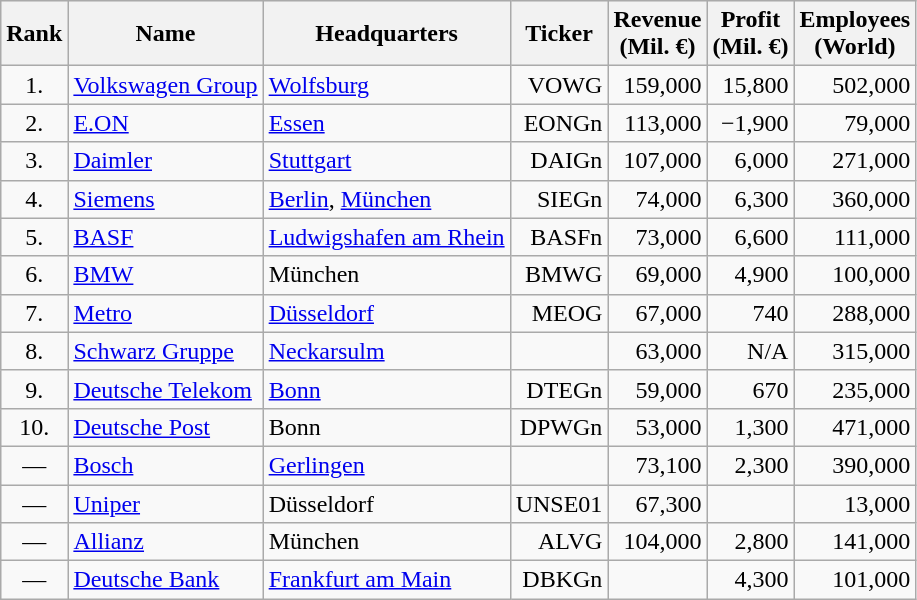<table class="wikitable sortable" style="text-align:right;">
<tr style="background:#efefef;">
<th style="text-align:center;">Rank</th>
<th style="text-align:center;">Name</th>
<th style="text-align:center;">Headquarters</th>
<th style="text-align:center;">Ticker</th>
<th style="text-align:center;">Revenue<br>(Mil. €)</th>
<th style="text-align:center;">Profit<br>(Mil. €)</th>
<th style="text-align:center;">Employees<br>(World)</th>
</tr>
<tr>
<td style="text-align:center;">1.</td>
<td style="text-align:left;"><a href='#'>Volkswagen Group</a></td>
<td style="text-align:left;"><a href='#'>Wolfsburg</a></td>
<td>VOWG</td>
<td>159,000</td>
<td>15,800</td>
<td>502,000</td>
</tr>
<tr>
<td style="text-align:center;">2.</td>
<td style="text-align:left;"><a href='#'>E.ON</a></td>
<td style="text-align:left;"><a href='#'>Essen</a></td>
<td>EONGn</td>
<td>113,000</td>
<td>−1,900</td>
<td>79,000</td>
</tr>
<tr>
<td style="text-align:center;">3.</td>
<td style="text-align:left;"><a href='#'>Daimler</a></td>
<td style="text-align:left;"><a href='#'>Stuttgart</a></td>
<td>DAIGn</td>
<td>107,000</td>
<td>6,000</td>
<td>271,000</td>
</tr>
<tr>
<td style="text-align:center;">4.</td>
<td style="text-align:left;"><a href='#'>Siemens</a></td>
<td style="text-align:left;"><a href='#'>Berlin</a>, <a href='#'>München</a></td>
<td>SIEGn</td>
<td>74,000</td>
<td>6,300</td>
<td>360,000</td>
</tr>
<tr>
<td style="text-align:center;">5.</td>
<td style="text-align:left;"><a href='#'>BASF</a></td>
<td style="text-align:left;"><a href='#'>Ludwigshafen am Rhein</a></td>
<td>BASFn</td>
<td>73,000</td>
<td>6,600</td>
<td>111,000</td>
</tr>
<tr>
<td style="text-align:center;">6.</td>
<td style="text-align:left;"><a href='#'>BMW</a></td>
<td style="text-align:left;">München</td>
<td>BMWG</td>
<td>69,000</td>
<td>4,900</td>
<td>100,000</td>
</tr>
<tr>
<td style="text-align:center;">7.</td>
<td style="text-align:left;"><a href='#'>Metro</a></td>
<td style="text-align:left;"><a href='#'>Düsseldorf</a></td>
<td>MEOG</td>
<td>67,000</td>
<td>740</td>
<td>288,000</td>
</tr>
<tr>
<td style="text-align:center;">8.</td>
<td style="text-align:left;"><a href='#'>Schwarz Gruppe</a></td>
<td style="text-align:left;"><a href='#'>Neckarsulm</a></td>
<td></td>
<td>63,000</td>
<td>N/A</td>
<td>315,000</td>
</tr>
<tr>
<td style="text-align:center;">9.</td>
<td style="text-align:left;"><a href='#'>Deutsche Telekom</a></td>
<td style="text-align:left;"><a href='#'>Bonn</a></td>
<td>DTEGn</td>
<td>59,000</td>
<td>670</td>
<td>235,000</td>
</tr>
<tr>
<td style="text-align:center;">10.</td>
<td style="text-align:left;"><a href='#'>Deutsche Post</a></td>
<td style="text-align:left;">Bonn</td>
<td>DPWGn</td>
<td>53,000</td>
<td>1,300</td>
<td>471,000</td>
</tr>
<tr>
<td style="text-align:center;">—</td>
<td style="text-align:left;"><a href='#'>Bosch</a></td>
<td style="text-align:left;"><a href='#'>Gerlingen</a></td>
<td></td>
<td>73,100</td>
<td>2,300</td>
<td>390,000</td>
</tr>
<tr>
<td style="text-align:center;">—</td>
<td style="text-align:left;"><a href='#'>Uniper</a></td>
<td style="text-align:left;">Düsseldorf</td>
<td>UNSE01</td>
<td>67,300</td>
<td></td>
<td>13,000</td>
</tr>
<tr>
<td style="text-align:center;">—</td>
<td style="text-align:left;"><a href='#'>Allianz</a></td>
<td style="text-align:left;">München</td>
<td>ALVG</td>
<td>104,000</td>
<td>2,800</td>
<td>141,000</td>
</tr>
<tr>
<td style="text-align:center;">—</td>
<td style="text-align:left;"><a href='#'>Deutsche Bank</a></td>
<td style="text-align:left;"><a href='#'>Frankfurt am Main</a></td>
<td>DBKGn</td>
<td></td>
<td>4,300</td>
<td>101,000</td>
</tr>
</table>
